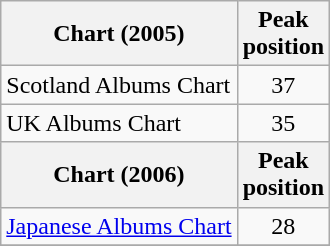<table class="wikitable">
<tr>
<th>Chart (2005)</th>
<th>Peak<br>position</th>
</tr>
<tr>
<td>Scotland Albums Chart</td>
<td style="text-align:center;">37</td>
</tr>
<tr>
<td>UK Albums Chart</td>
<td style="text-align:center;">35</td>
</tr>
<tr>
<th>Chart (2006)</th>
<th>Peak<br>position</th>
</tr>
<tr>
<td align="left"><a href='#'>Japanese Albums Chart</a></td>
<td style="text-align:center;">28</td>
</tr>
<tr>
</tr>
</table>
